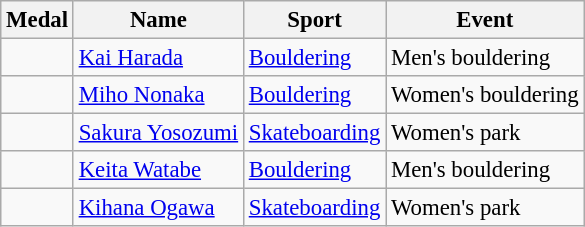<table class="wikitable sortable" style="font-size: 95%;">
<tr>
<th>Medal</th>
<th>Name</th>
<th>Sport</th>
<th>Event</th>
</tr>
<tr>
<td></td>
<td><a href='#'>Kai Harada</a></td>
<td><a href='#'>Bouldering</a></td>
<td>Men's bouldering</td>
</tr>
<tr>
<td></td>
<td><a href='#'>Miho Nonaka</a></td>
<td><a href='#'>Bouldering</a></td>
<td>Women's bouldering</td>
</tr>
<tr>
<td></td>
<td><a href='#'>Sakura Yosozumi</a></td>
<td><a href='#'>Skateboarding</a></td>
<td>Women's park</td>
</tr>
<tr>
<td></td>
<td><a href='#'>Keita Watabe</a></td>
<td><a href='#'>Bouldering</a></td>
<td>Men's bouldering</td>
</tr>
<tr>
<td></td>
<td><a href='#'>Kihana Ogawa</a></td>
<td><a href='#'>Skateboarding</a></td>
<td>Women's park</td>
</tr>
</table>
